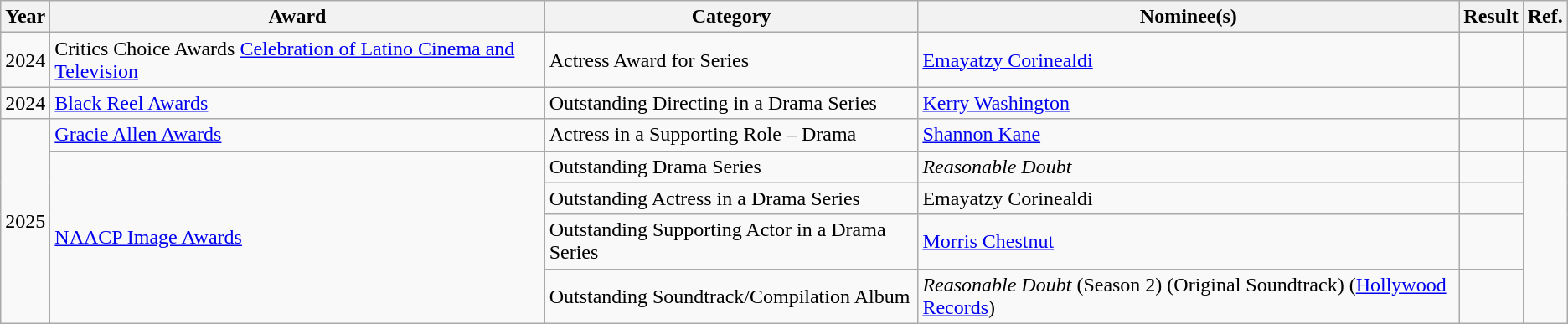<table class="wikitable sortable">
<tr>
<th>Year</th>
<th>Award</th>
<th>Category</th>
<th>Nominee(s)</th>
<th>Result</th>
<th>Ref.</th>
</tr>
<tr>
<td>2024</td>
<td>Critics Choice Awards <a href='#'>Celebration of Latino Cinema and Television</a></td>
<td>Actress Award for Series</td>
<td><a href='#'>Emayatzy Corinealdi</a></td>
<td></td>
<td></td>
</tr>
<tr>
<td>2024</td>
<td><a href='#'>Black Reel Awards</a></td>
<td>Outstanding Directing in a Drama Series</td>
<td><a href='#'>Kerry Washington</a></td>
<td></td>
<td></td>
</tr>
<tr>
<td rowspan="5">2025</td>
<td><a href='#'>Gracie Allen Awards</a></td>
<td>Actress in a Supporting Role – Drama</td>
<td><a href='#'>Shannon Kane</a></td>
<td></td>
<td></td>
</tr>
<tr>
<td rowspan="4"><a href='#'>NAACP Image Awards</a></td>
<td>Outstanding Drama Series</td>
<td><em>Reasonable Doubt</em></td>
<td></td>
<td rowspan="4"></td>
</tr>
<tr>
<td>Outstanding Actress in a Drama Series</td>
<td>Emayatzy Corinealdi</td>
<td></td>
</tr>
<tr>
<td>Outstanding Supporting Actor in a Drama Series</td>
<td><a href='#'>Morris Chestnut</a></td>
<td></td>
</tr>
<tr>
<td>Outstanding Soundtrack/Compilation Album</td>
<td><em>Reasonable Doubt</em> (Season 2) (Original Soundtrack) (<a href='#'>Hollywood Records</a>)</td>
<td></td>
</tr>
</table>
